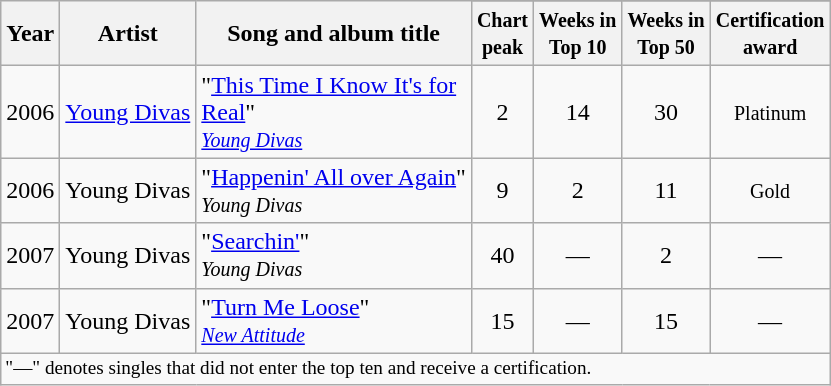<table class="wikitable">
<tr>
<th rowspan="2">Year</th>
<th rowspan="2">Artist</th>
<th rowspan="2">Song and album title</th>
</tr>
<tr>
<th><small>Chart<br>peak</small></th>
<th><small>Weeks in<br>Top 10</small></th>
<th><small>Weeks in<br>Top 50</small></th>
<th><small>Certification<br>award</small></th>
</tr>
<tr>
<td>2006</td>
<td><a href='#'>Young Divas</a></td>
<td>"<a href='#'>This Time I Know It's for <br>Real</a>"<br><small> <em><a href='#'>Young Divas</a></em></small></td>
<td style="text-align:center;">2</td>
<td style="text-align:center;">14</td>
<td style="text-align:center;">30</td>
<td style="text-align:center;"><small>Platinum</small></td>
</tr>
<tr>
<td>2006</td>
<td>Young Divas</td>
<td>"<a href='#'>Happenin' All over Again</a>"<br><small><em>Young Divas</em></small></td>
<td style="text-align:center;">9</td>
<td style="text-align:center;">2</td>
<td style="text-align:center;">11</td>
<td style="text-align:center;"><small>Gold</small></td>
</tr>
<tr>
<td>2007</td>
<td>Young Divas</td>
<td>"<a href='#'>Searchin'</a>"<br><small> <em>Young Divas</em></small></td>
<td style="text-align:center;">40</td>
<td style="text-align:center;">—</td>
<td style="text-align:center;">2</td>
<td style="text-align:center;">—</td>
</tr>
<tr>
<td>2007</td>
<td>Young Divas</td>
<td>"<a href='#'>Turn Me Loose</a>"<br><small><em><a href='#'>New Attitude</a></em></small></td>
<td style="text-align:center;">15</td>
<td style="text-align:center;">—</td>
<td style="text-align:center;">15</td>
<td style="text-align:center;">—</td>
</tr>
<tr>
<td colspan="7" style="font-size:80%" style="text-align:center;">"—" denotes singles that did not enter the top ten and receive a certification.</td>
</tr>
</table>
